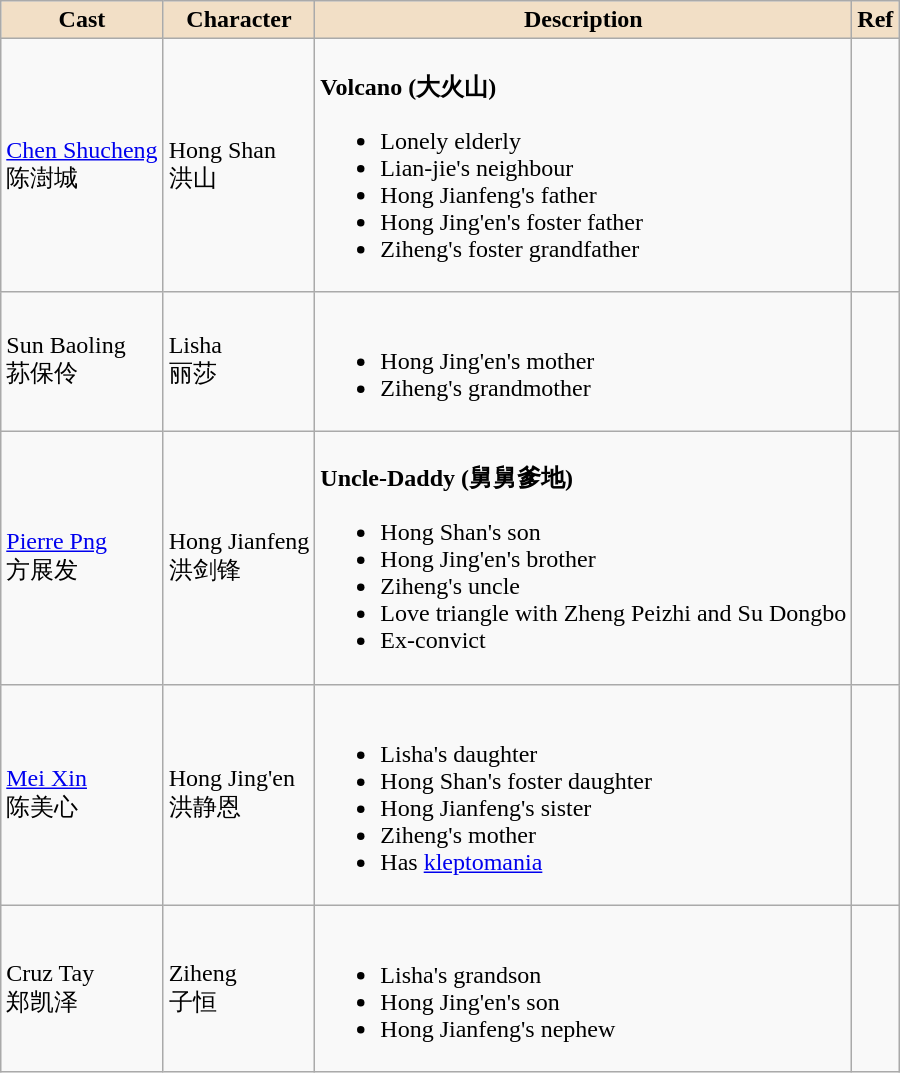<table class="wikitable">
<tr>
<th style="background:#f2dfc6">Cast</th>
<th style="background:#f2dfc6">Character</th>
<th style="background:#f2dfc6">Description</th>
<th style="background:#f2dfc6">Ref</th>
</tr>
<tr>
<td><a href='#'>Chen Shucheng</a> <br> 陈澍城</td>
<td>Hong Shan <br> 洪山</td>
<td><br><strong>Volcano (大火山)</strong><ul><li>Lonely elderly</li><li>Lian-jie's neighbour</li><li>Hong Jianfeng's father</li><li>Hong Jing'en's foster father</li><li>Ziheng's foster grandfather</li></ul></td>
<td></td>
</tr>
<tr>
<td>Sun Baoling <br> 荪保伶</td>
<td>Lisha <br> 丽莎</td>
<td><br><ul><li>Hong Jing'en's mother</li><li>Ziheng's grandmother</li></ul></td>
<td></td>
</tr>
<tr>
<td><a href='#'>Pierre Png</a> <br> 方展发</td>
<td>Hong Jianfeng <br> 洪剑锋</td>
<td><br><strong>Uncle-Daddy (舅舅爹地)</strong><ul><li>Hong Shan's son</li><li>Hong Jing'en's brother</li><li>Ziheng's uncle</li><li>Love triangle with Zheng Peizhi and Su Dongbo</li><li>Ex-convict</li></ul></td>
<td></td>
</tr>
<tr>
<td><a href='#'>Mei Xin</a> <br> 陈美心</td>
<td>Hong Jing'en <br> 洪静恩</td>
<td><br><ul><li>Lisha's daughter</li><li>Hong Shan's foster daughter</li><li>Hong Jianfeng's sister</li><li>Ziheng's mother</li><li>Has <a href='#'>kleptomania</a></li></ul></td>
<td></td>
</tr>
<tr>
<td>Cruz Tay<br>郑凯泽</td>
<td>Ziheng <br> 子恒</td>
<td><br><ul><li>Lisha's grandson</li><li>Hong Jing'en's son</li><li>Hong Jianfeng's nephew</li></ul></td>
<td></td>
</tr>
</table>
